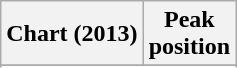<table class="wikitable sortable plainrowheaders" style="text-align:center">
<tr>
<th scope="col">Chart (2013)</th>
<th scope="col">Peak<br>position</th>
</tr>
<tr>
</tr>
<tr>
</tr>
<tr>
</tr>
</table>
